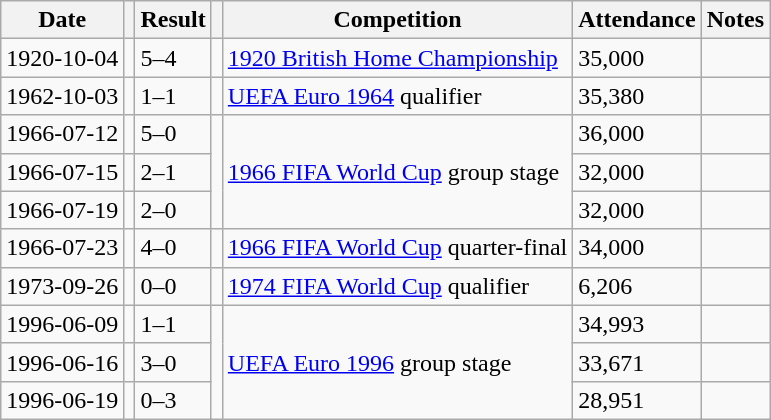<table class="wikitable">
<tr>
<th>Date</th>
<th></th>
<th>Result</th>
<th></th>
<th>Competition</th>
<th>Attendance</th>
<th>Notes</th>
</tr>
<tr>
<td>1920-10-04</td>
<td></td>
<td>5–4</td>
<td></td>
<td><a href='#'>1920 British Home Championship</a></td>
<td>35,000</td>
<td></td>
</tr>
<tr>
<td>1962-10-03</td>
<td></td>
<td>1–1</td>
<td></td>
<td><a href='#'>UEFA Euro 1964</a> qualifier</td>
<td>35,380</td>
<td></td>
</tr>
<tr>
<td>1966-07-12</td>
<td></td>
<td>5–0</td>
<td rowspan="3"></td>
<td rowspan="3"><a href='#'>1966 FIFA World Cup</a> group stage</td>
<td>36,000</td>
<td></td>
</tr>
<tr>
<td>1966-07-15</td>
<td></td>
<td>2–1</td>
<td>32,000</td>
<td></td>
</tr>
<tr>
<td>1966-07-19</td>
<td></td>
<td>2–0</td>
<td>32,000</td>
<td></td>
</tr>
<tr>
<td>1966-07-23</td>
<td></td>
<td>4–0</td>
<td></td>
<td><a href='#'>1966 FIFA World Cup</a> quarter-final</td>
<td>34,000</td>
<td></td>
</tr>
<tr>
<td>1973-09-26</td>
<td></td>
<td>0–0</td>
<td></td>
<td><a href='#'>1974 FIFA World Cup</a> qualifier</td>
<td>6,206</td>
<td></td>
</tr>
<tr>
<td>1996-06-09</td>
<td></td>
<td>1–1</td>
<td rowspan="3"></td>
<td rowspan="3"><a href='#'>UEFA Euro 1996</a> group stage</td>
<td>34,993</td>
<td></td>
</tr>
<tr>
<td>1996-06-16</td>
<td></td>
<td>3–0</td>
<td>33,671</td>
<td></td>
</tr>
<tr>
<td>1996-06-19</td>
<td></td>
<td>0–3</td>
<td>28,951</td>
<td></td>
</tr>
</table>
